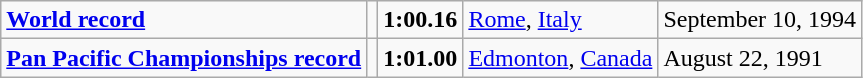<table class="wikitable">
<tr>
<td><strong><a href='#'>World record</a></strong></td>
<td></td>
<td><strong>1:00.16</strong></td>
<td><a href='#'>Rome</a>, <a href='#'>Italy</a></td>
<td>September 10, 1994</td>
</tr>
<tr>
<td><strong><a href='#'>Pan Pacific Championships record</a></strong></td>
<td></td>
<td><strong>1:01.00</strong></td>
<td><a href='#'>Edmonton</a>, <a href='#'>Canada</a></td>
<td>August 22, 1991</td>
</tr>
</table>
